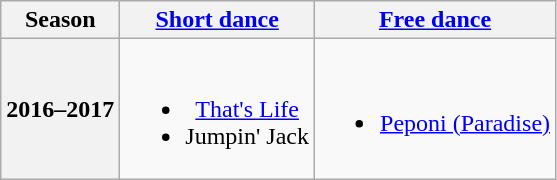<table class=wikitable style=text-align:center>
<tr>
<th>Season</th>
<th><a href='#'>Short dance</a></th>
<th><a href='#'>Free dance</a></th>
</tr>
<tr>
<th>2016–2017 <br></th>
<td><br><ul><li> <a href='#'>That's Life</a><br></li><li> Jumpin' Jack<br></li></ul></td>
<td><br><ul><li><a href='#'>Peponi (Paradise)</a><br></li></ul></td>
</tr>
</table>
